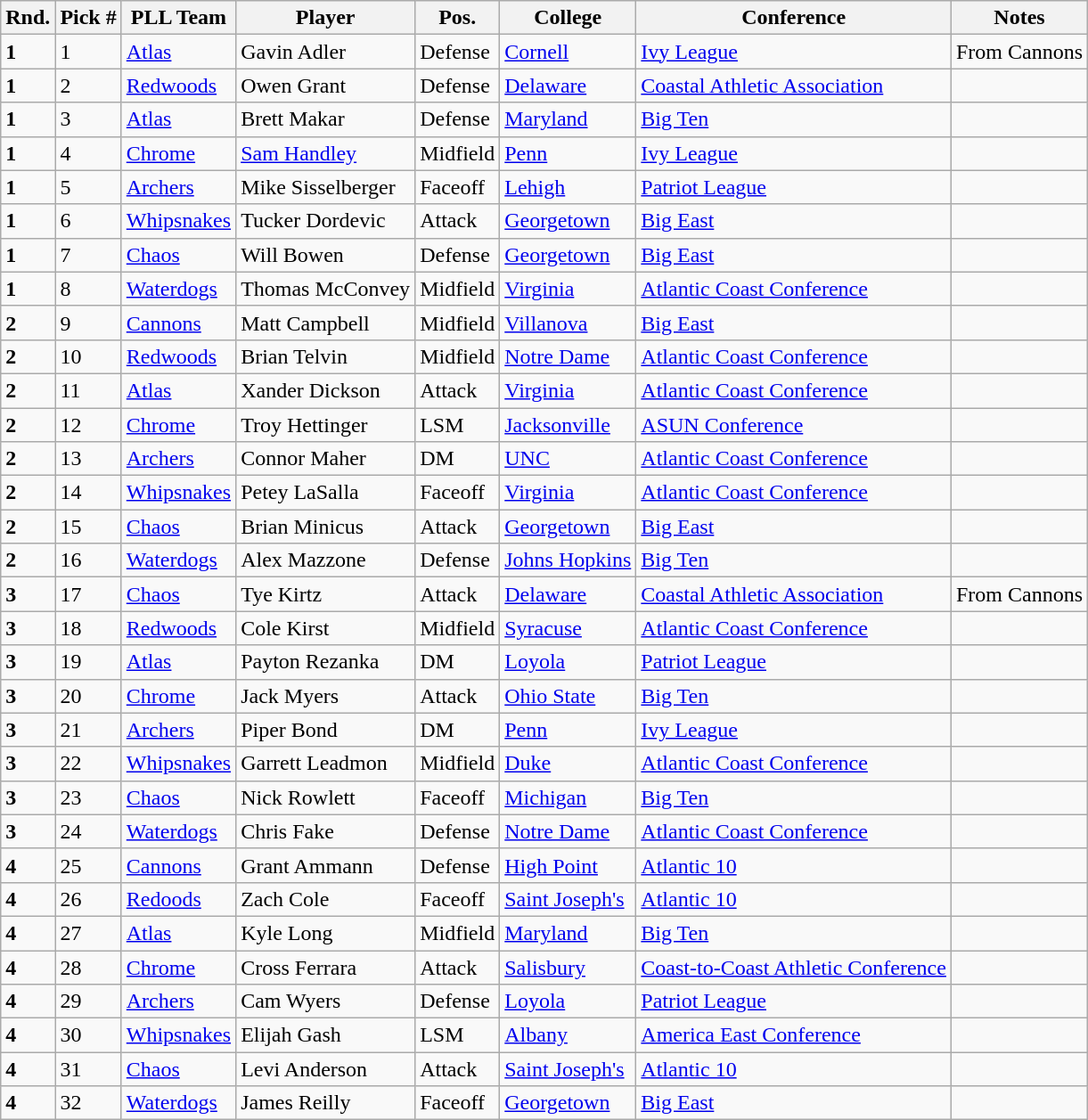<table class="wikitable">
<tr>
<th>Rnd.</th>
<th>Pick #</th>
<th>PLL Team</th>
<th>Player</th>
<th>Pos.</th>
<th>College</th>
<th>Conference</th>
<th>Notes</th>
</tr>
<tr>
<td><strong>1</strong></td>
<td>1</td>
<td><a href='#'>Atlas</a></td>
<td>Gavin Adler</td>
<td>Defense</td>
<td><a href='#'>Cornell</a></td>
<td><a href='#'>Ivy League</a></td>
<td>From Cannons</td>
</tr>
<tr>
<td><strong>1</strong></td>
<td>2</td>
<td><a href='#'>Redwoods</a></td>
<td>Owen Grant</td>
<td>Defense</td>
<td><a href='#'>Delaware</a></td>
<td><a href='#'>Coastal Athletic Association</a></td>
<td></td>
</tr>
<tr>
<td><strong>1</strong></td>
<td>3</td>
<td><a href='#'>Atlas</a></td>
<td>Brett Makar</td>
<td>Defense</td>
<td><a href='#'>Maryland</a></td>
<td><a href='#'>Big Ten</a></td>
<td></td>
</tr>
<tr>
<td><strong>1</strong></td>
<td>4</td>
<td><a href='#'>Chrome</a></td>
<td><a href='#'>Sam Handley</a></td>
<td>Midfield</td>
<td><a href='#'>Penn</a></td>
<td><a href='#'>Ivy League</a></td>
<td></td>
</tr>
<tr>
<td><strong>1</strong></td>
<td>5</td>
<td><a href='#'>Archers</a></td>
<td>Mike Sisselberger</td>
<td>Faceoff</td>
<td><a href='#'>Lehigh</a></td>
<td><a href='#'>Patriot League</a></td>
<td></td>
</tr>
<tr>
<td><strong>1</strong></td>
<td>6</td>
<td><a href='#'>Whipsnakes</a></td>
<td>Tucker Dordevic</td>
<td>Attack</td>
<td><a href='#'>Georgetown</a></td>
<td><a href='#'>Big East</a></td>
<td></td>
</tr>
<tr>
<td><strong>1</strong></td>
<td>7</td>
<td><a href='#'>Chaos</a></td>
<td>Will Bowen</td>
<td>Defense</td>
<td><a href='#'>Georgetown</a></td>
<td><a href='#'>Big East</a></td>
<td></td>
</tr>
<tr>
<td><strong>1</strong></td>
<td>8</td>
<td><a href='#'>Waterdogs</a></td>
<td>Thomas McConvey</td>
<td>Midfield</td>
<td><a href='#'>Virginia</a></td>
<td><a href='#'>Atlantic Coast Conference</a></td>
<td></td>
</tr>
<tr>
<td><strong>2</strong></td>
<td>9</td>
<td><a href='#'>Cannons</a></td>
<td>Matt Campbell</td>
<td>Midfield</td>
<td><a href='#'>Villanova</a></td>
<td><a href='#'>Big East</a></td>
<td></td>
</tr>
<tr>
<td><strong>2</strong></td>
<td>10</td>
<td><a href='#'>Redwoods</a></td>
<td>Brian Telvin</td>
<td>Midfield</td>
<td><a href='#'>Notre Dame</a></td>
<td><a href='#'>Atlantic Coast Conference</a></td>
<td></td>
</tr>
<tr>
<td><strong>2</strong></td>
<td>11</td>
<td><a href='#'>Atlas</a></td>
<td>Xander Dickson</td>
<td>Attack</td>
<td><a href='#'>Virginia</a></td>
<td><a href='#'>Atlantic Coast Conference</a></td>
<td></td>
</tr>
<tr>
<td><strong>2</strong></td>
<td>12</td>
<td><a href='#'>Chrome</a></td>
<td>Troy Hettinger</td>
<td>LSM</td>
<td><a href='#'>Jacksonville</a></td>
<td><a href='#'>ASUN Conference</a></td>
<td></td>
</tr>
<tr>
<td><strong>2</strong></td>
<td>13</td>
<td><a href='#'>Archers</a></td>
<td>Connor Maher</td>
<td>DM</td>
<td><a href='#'>UNC</a></td>
<td><a href='#'>Atlantic Coast Conference</a></td>
<td></td>
</tr>
<tr>
<td><strong>2</strong></td>
<td>14</td>
<td><a href='#'>Whipsnakes</a></td>
<td>Petey LaSalla</td>
<td>Faceoff</td>
<td><a href='#'>Virginia</a></td>
<td><a href='#'>Atlantic Coast Conference</a></td>
<td></td>
</tr>
<tr>
<td><strong>2</strong></td>
<td>15</td>
<td><a href='#'>Chaos</a></td>
<td>Brian Minicus</td>
<td>Attack</td>
<td><a href='#'>Georgetown</a></td>
<td><a href='#'>Big East</a></td>
<td></td>
</tr>
<tr>
<td><strong>2</strong></td>
<td>16</td>
<td><a href='#'>Waterdogs</a></td>
<td>Alex Mazzone</td>
<td>Defense</td>
<td><a href='#'>Johns Hopkins</a></td>
<td><a href='#'>Big Ten</a></td>
<td></td>
</tr>
<tr>
<td><strong>3</strong></td>
<td>17</td>
<td><a href='#'>Chaos</a></td>
<td>Tye Kirtz</td>
<td>Attack</td>
<td><a href='#'>Delaware</a></td>
<td><a href='#'>Coastal Athletic Association</a></td>
<td>From Cannons</td>
</tr>
<tr>
<td><strong>3</strong></td>
<td>18</td>
<td><a href='#'>Redwoods</a></td>
<td>Cole Kirst</td>
<td>Midfield</td>
<td><a href='#'>Syracuse</a></td>
<td><a href='#'>Atlantic Coast Conference</a></td>
<td></td>
</tr>
<tr>
<td><strong>3</strong></td>
<td>19</td>
<td><a href='#'>Atlas</a></td>
<td>Payton Rezanka</td>
<td>DM</td>
<td><a href='#'>Loyola</a></td>
<td><a href='#'>Patriot League</a></td>
<td></td>
</tr>
<tr>
<td><strong>3</strong></td>
<td>20</td>
<td><a href='#'>Chrome</a></td>
<td>Jack Myers</td>
<td>Attack</td>
<td><a href='#'>Ohio State</a></td>
<td><a href='#'>Big Ten</a></td>
<td></td>
</tr>
<tr>
<td><strong>3</strong></td>
<td>21</td>
<td><a href='#'>Archers</a></td>
<td>Piper Bond</td>
<td>DM</td>
<td><a href='#'>Penn</a></td>
<td><a href='#'>Ivy League</a></td>
<td></td>
</tr>
<tr>
<td><strong>3</strong></td>
<td>22</td>
<td><a href='#'>Whipsnakes</a></td>
<td>Garrett Leadmon</td>
<td>Midfield</td>
<td><a href='#'>Duke</a></td>
<td><a href='#'>Atlantic Coast Conference</a></td>
<td></td>
</tr>
<tr>
<td><strong>3</strong></td>
<td>23</td>
<td><a href='#'>Chaos</a></td>
<td>Nick Rowlett</td>
<td>Faceoff</td>
<td><a href='#'>Michigan</a></td>
<td><a href='#'>Big Ten</a></td>
<td></td>
</tr>
<tr>
<td><strong>3</strong></td>
<td>24</td>
<td><a href='#'>Waterdogs</a></td>
<td>Chris Fake</td>
<td>Defense</td>
<td><a href='#'>Notre Dame</a></td>
<td><a href='#'>Atlantic Coast Conference</a></td>
<td></td>
</tr>
<tr>
<td><strong>4</strong></td>
<td>25</td>
<td><a href='#'>Cannons</a></td>
<td>Grant Ammann</td>
<td>Defense</td>
<td><a href='#'>High Point</a></td>
<td><a href='#'>Atlantic 10</a></td>
<td></td>
</tr>
<tr>
<td><strong>4</strong></td>
<td>26</td>
<td><a href='#'>Redoods</a></td>
<td>Zach Cole</td>
<td>Faceoff</td>
<td><a href='#'>Saint Joseph's</a></td>
<td><a href='#'>Atlantic 10</a></td>
<td></td>
</tr>
<tr>
<td><strong>4</strong></td>
<td>27</td>
<td><a href='#'>Atlas</a></td>
<td>Kyle Long</td>
<td>Midfield</td>
<td><a href='#'>Maryland</a></td>
<td><a href='#'>Big Ten</a></td>
<td></td>
</tr>
<tr>
<td><strong>4</strong></td>
<td>28</td>
<td><a href='#'>Chrome</a></td>
<td>Cross Ferrara</td>
<td>Attack</td>
<td><a href='#'>Salisbury</a></td>
<td><a href='#'>Coast-to-Coast Athletic Conference</a></td>
<td></td>
</tr>
<tr>
<td><strong>4</strong></td>
<td>29</td>
<td><a href='#'>Archers</a></td>
<td>Cam Wyers</td>
<td>Defense</td>
<td><a href='#'>Loyola</a></td>
<td><a href='#'>Patriot League</a></td>
<td></td>
</tr>
<tr>
<td><strong>4</strong></td>
<td>30</td>
<td><a href='#'>Whipsnakes</a></td>
<td>Elijah Gash</td>
<td>LSM</td>
<td><a href='#'>Albany</a></td>
<td><a href='#'>America East Conference</a></td>
<td></td>
</tr>
<tr>
<td><strong>4</strong></td>
<td>31</td>
<td><a href='#'>Chaos</a></td>
<td>Levi Anderson</td>
<td>Attack</td>
<td><a href='#'>Saint Joseph's</a></td>
<td><a href='#'>Atlantic 10</a></td>
<td></td>
</tr>
<tr>
<td><strong>4</strong></td>
<td>32</td>
<td><a href='#'>Waterdogs</a></td>
<td>James Reilly</td>
<td>Faceoff</td>
<td><a href='#'>Georgetown</a></td>
<td><a href='#'>Big East</a></td>
<td></td>
</tr>
</table>
